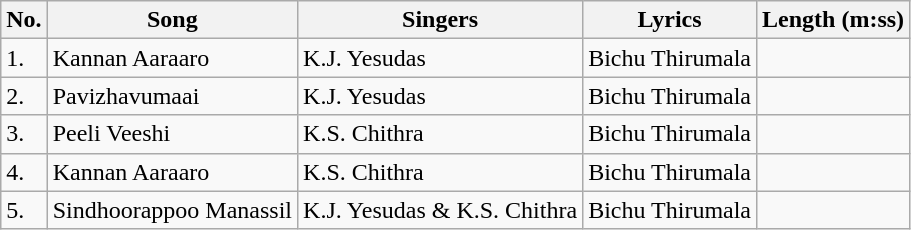<table class="wikitable">
<tr>
<th>No.</th>
<th>Song</th>
<th>Singers</th>
<th>Lyrics</th>
<th>Length (m:ss)</th>
</tr>
<tr>
<td>1.</td>
<td>Kannan Aaraaro</td>
<td>K.J. Yesudas</td>
<td>Bichu Thirumala</td>
<td></td>
</tr>
<tr>
<td>2.</td>
<td>Pavizhavumaai</td>
<td>K.J. Yesudas</td>
<td>Bichu Thirumala</td>
<td></td>
</tr>
<tr>
<td>3.</td>
<td>Peeli Veeshi</td>
<td>K.S. Chithra</td>
<td>Bichu Thirumala</td>
<td></td>
</tr>
<tr>
<td>4.</td>
<td>Kannan Aaraaro</td>
<td>K.S. Chithra</td>
<td>Bichu Thirumala</td>
<td></td>
</tr>
<tr>
<td>5.</td>
<td>Sindhoorappoo Manassil</td>
<td>K.J. Yesudas & K.S. Chithra</td>
<td>Bichu Thirumala</td>
<td></td>
</tr>
</table>
